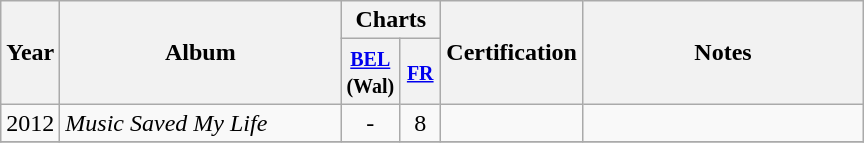<table class="wikitable">
<tr>
<th align="center" rowspan="2" width="10">Year</th>
<th align="center" rowspan="2" width="180">Album</th>
<th align="center" colspan="2">Charts</th>
<th align="center" rowspan="2" width="50">Certification</th>
<th align="center" rowspan="2" width="180">Notes</th>
</tr>
<tr>
<th width="20"><small><a href='#'>BEL</a></small><br><small>(Wal)</small></th>
<th width="20"><small><a href='#'>FR</a></small><br></th>
</tr>
<tr>
<td align="center">2012</td>
<td><em>Music Saved My Life</em></td>
<td align="center">-</td>
<td align="center">8</td>
<td align="center"></td>
<td></td>
</tr>
<tr>
</tr>
</table>
